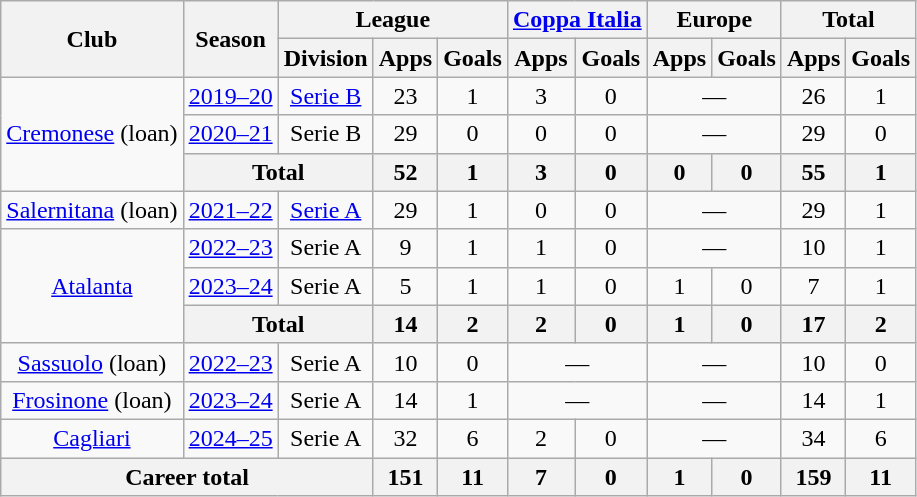<table class="wikitable" style="text-align:center">
<tr>
<th rowspan="2">Club</th>
<th rowspan="2">Season</th>
<th colspan="3">League</th>
<th colspan="2"><a href='#'>Coppa Italia</a></th>
<th colspan="2">Europe</th>
<th colspan="2">Total</th>
</tr>
<tr>
<th>Division</th>
<th>Apps</th>
<th>Goals</th>
<th>Apps</th>
<th>Goals</th>
<th>Apps</th>
<th>Goals</th>
<th>Apps</th>
<th>Goals</th>
</tr>
<tr>
<td rowspan="3"><a href='#'>Cremonese</a> (loan)</td>
<td><a href='#'>2019–20</a></td>
<td><a href='#'>Serie B</a></td>
<td>23</td>
<td>1</td>
<td>3</td>
<td>0</td>
<td colspan="2">—</td>
<td>26</td>
<td>1</td>
</tr>
<tr>
<td><a href='#'>2020–21</a></td>
<td>Serie B</td>
<td>29</td>
<td>0</td>
<td>0</td>
<td>0</td>
<td colspan="2">—</td>
<td>29</td>
<td>0</td>
</tr>
<tr>
<th colspan="2">Total</th>
<th>52</th>
<th>1</th>
<th>3</th>
<th>0</th>
<th>0</th>
<th>0</th>
<th>55</th>
<th>1</th>
</tr>
<tr>
<td><a href='#'>Salernitana</a> (loan)</td>
<td><a href='#'>2021–22</a></td>
<td><a href='#'>Serie A</a></td>
<td>29</td>
<td>1</td>
<td>0</td>
<td>0</td>
<td colspan="2">—</td>
<td>29</td>
<td>1</td>
</tr>
<tr>
<td rowspan="3"><a href='#'>Atalanta</a></td>
<td><a href='#'>2022–23</a></td>
<td>Serie A</td>
<td>9</td>
<td>1</td>
<td>1</td>
<td>0</td>
<td colspan="2">—</td>
<td>10</td>
<td>1</td>
</tr>
<tr>
<td><a href='#'>2023–24</a></td>
<td>Serie A</td>
<td>5</td>
<td>1</td>
<td>1</td>
<td>0</td>
<td>1</td>
<td>0</td>
<td>7</td>
<td>1</td>
</tr>
<tr>
<th colspan="2">Total</th>
<th>14</th>
<th>2</th>
<th>2</th>
<th>0</th>
<th>1</th>
<th>0</th>
<th>17</th>
<th>2</th>
</tr>
<tr>
<td><a href='#'>Sassuolo</a> (loan)</td>
<td><a href='#'>2022–23</a></td>
<td>Serie A</td>
<td>10</td>
<td>0</td>
<td colspan="2">—</td>
<td colspan="2">—</td>
<td>10</td>
<td>0</td>
</tr>
<tr>
<td><a href='#'>Frosinone</a> (loan)</td>
<td><a href='#'>2023–24</a></td>
<td>Serie A</td>
<td>14</td>
<td>1</td>
<td colspan="2">—</td>
<td colspan="2">—</td>
<td>14</td>
<td>1</td>
</tr>
<tr>
<td><a href='#'>Cagliari</a></td>
<td><a href='#'>2024–25</a></td>
<td>Serie A</td>
<td>32</td>
<td>6</td>
<td>2</td>
<td>0</td>
<td colspan="2">—</td>
<td>34</td>
<td>6</td>
</tr>
<tr>
<th colspan="3">Career total</th>
<th>151</th>
<th>11</th>
<th>7</th>
<th>0</th>
<th>1</th>
<th>0</th>
<th>159</th>
<th>11</th>
</tr>
</table>
